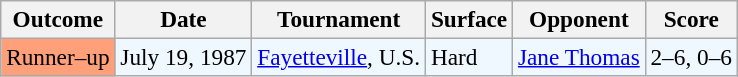<table class="sortable wikitable" style=font-size:97%>
<tr>
<th>Outcome</th>
<th>Date</th>
<th>Tournament</th>
<th>Surface</th>
<th>Opponent</th>
<th>Score</th>
</tr>
<tr style="background:#f0f8ff;">
<td bgcolor="FFA07A">Runner–up</td>
<td>July 19, 1987</td>
<td><a href='#'>Fayetteville</a>, U.S.</td>
<td>Hard</td>
<td> <a href='#'>Jane Thomas</a></td>
<td>2–6, 0–6</td>
</tr>
</table>
